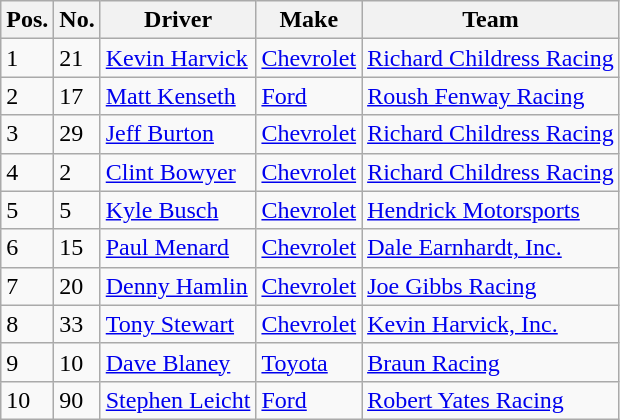<table class="wikitable">
<tr>
<th>Pos.</th>
<th>No.</th>
<th>Driver</th>
<th>Make</th>
<th>Team</th>
</tr>
<tr>
<td>1</td>
<td>21</td>
<td><a href='#'>Kevin Harvick</a></td>
<td><a href='#'>Chevrolet</a></td>
<td><a href='#'>Richard Childress Racing</a></td>
</tr>
<tr>
<td>2</td>
<td>17</td>
<td><a href='#'>Matt Kenseth</a></td>
<td><a href='#'>Ford</a></td>
<td><a href='#'>Roush Fenway Racing</a></td>
</tr>
<tr>
<td>3</td>
<td>29</td>
<td><a href='#'>Jeff Burton</a></td>
<td><a href='#'>Chevrolet</a></td>
<td><a href='#'>Richard Childress Racing</a></td>
</tr>
<tr>
<td>4</td>
<td>2</td>
<td><a href='#'>Clint Bowyer</a></td>
<td><a href='#'>Chevrolet</a></td>
<td><a href='#'>Richard Childress Racing</a></td>
</tr>
<tr>
<td>5</td>
<td>5</td>
<td><a href='#'>Kyle Busch</a></td>
<td><a href='#'>Chevrolet</a></td>
<td><a href='#'>Hendrick Motorsports</a></td>
</tr>
<tr>
<td>6</td>
<td>15</td>
<td><a href='#'>Paul Menard</a></td>
<td><a href='#'>Chevrolet</a></td>
<td><a href='#'>Dale Earnhardt, Inc.</a></td>
</tr>
<tr>
<td>7</td>
<td>20</td>
<td><a href='#'>Denny Hamlin</a></td>
<td><a href='#'>Chevrolet</a></td>
<td><a href='#'>Joe Gibbs Racing</a></td>
</tr>
<tr>
<td>8</td>
<td>33</td>
<td><a href='#'>Tony Stewart</a></td>
<td><a href='#'>Chevrolet</a></td>
<td><a href='#'>Kevin Harvick, Inc.</a></td>
</tr>
<tr>
<td>9</td>
<td>10</td>
<td><a href='#'>Dave Blaney</a></td>
<td><a href='#'>Toyota</a></td>
<td><a href='#'>Braun Racing</a></td>
</tr>
<tr>
<td>10</td>
<td>90</td>
<td><a href='#'>Stephen Leicht</a></td>
<td><a href='#'>Ford</a></td>
<td><a href='#'>Robert Yates Racing</a></td>
</tr>
</table>
